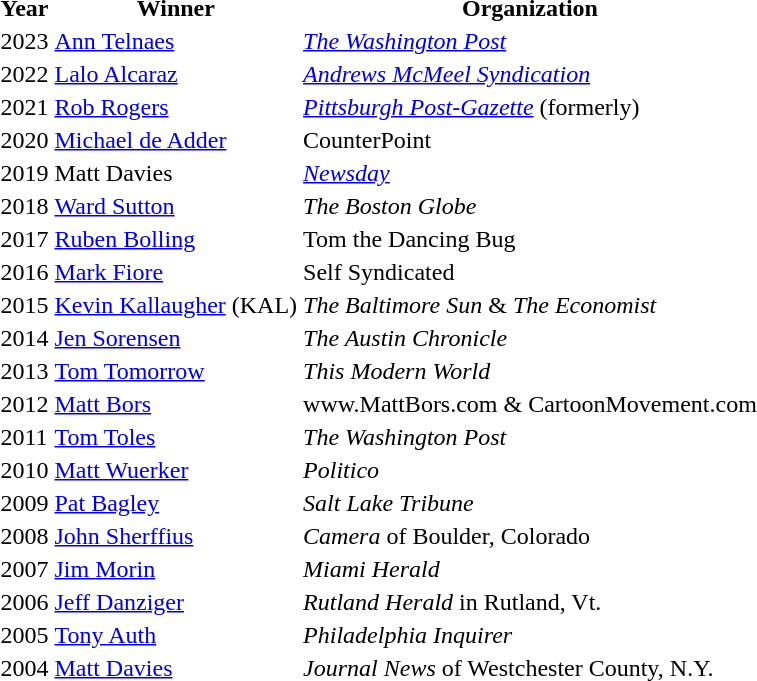<table class="sortable">
<tr>
<th>Year</th>
<th>Winner</th>
<th>Organization</th>
</tr>
<tr>
<td>2023</td>
<td><a href='#'>Ann Telnaes</a></td>
<td><em><a href='#'>The Washington Post</a></em></td>
</tr>
<tr>
<td>2022</td>
<td><a href='#'>Lalo Alcaraz</a></td>
<td><em><a href='#'>Andrews McMeel Syndication</a></em></td>
</tr>
<tr>
<td>2021</td>
<td><a href='#'>Rob Rogers</a></td>
<td><em><a href='#'>Pittsburgh Post-Gazette</a></em> (formerly)</td>
</tr>
<tr>
<td>2020</td>
<td><a href='#'>Michael de Adder</a></td>
<td>CounterPoint</td>
</tr>
<tr>
<td>2019</td>
<td>Matt Davies</td>
<td><em><a href='#'>Newsday</a></em></td>
</tr>
<tr>
<td>2018</td>
<td><a href='#'>Ward Sutton</a></td>
<td><em>The Boston Globe</em></td>
</tr>
<tr>
<td>2017</td>
<td><a href='#'>Ruben Bolling</a></td>
<td>Tom the Dancing Bug</td>
</tr>
<tr>
<td>2016</td>
<td><a href='#'>Mark Fiore</a></td>
<td>Self Syndicated</td>
</tr>
<tr>
<td>2015</td>
<td><a href='#'>Kevin Kallaugher</a> (KAL)</td>
<td><em>The Baltimore Sun</em> & <em>The Economist</em></td>
</tr>
<tr>
<td>2014</td>
<td><a href='#'>Jen Sorensen</a></td>
<td><em>The Austin Chronicle</em></td>
</tr>
<tr>
<td>2013</td>
<td><a href='#'>Tom Tomorrow</a></td>
<td><em>This Modern World</em></td>
</tr>
<tr>
<td>2012</td>
<td><a href='#'>Matt Bors</a></td>
<td>www.MattBors.com & CartoonMovement.com</td>
</tr>
<tr>
<td>2011</td>
<td><a href='#'>Tom Toles</a></td>
<td><em>The Washington Post</em></td>
</tr>
<tr>
<td>2010</td>
<td><a href='#'>Matt Wuerker</a></td>
<td><em> Politico</em></td>
</tr>
<tr>
<td>2009</td>
<td><a href='#'>Pat Bagley</a></td>
<td><em> Salt Lake Tribune</em></td>
</tr>
<tr>
<td>2008</td>
<td><a href='#'>John Sherffius</a></td>
<td><em>Camera</em> of Boulder, Colorado</td>
</tr>
<tr>
<td>2007</td>
<td><a href='#'>Jim Morin</a></td>
<td><em>Miami Herald</em></td>
</tr>
<tr>
<td>2006</td>
<td><a href='#'>Jeff Danziger</a></td>
<td><em>Rutland Herald</em> in Rutland, Vt.</td>
</tr>
<tr>
<td>2005</td>
<td><a href='#'>Tony Auth</a></td>
<td><em> Philadelphia Inquirer</em></td>
</tr>
<tr>
<td>2004</td>
<td><a href='#'>Matt Davies</a></td>
<td><em>Journal News</em> of Westchester County, N.Y.</td>
</tr>
</table>
